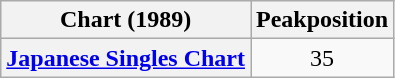<table class="wikitable plainrowheaders">
<tr>
<th scope="col">Chart (1989)</th>
<th scope="col">Peakposition</th>
</tr>
<tr>
<th scope="row"><a href='#'>Japanese Singles Chart</a></th>
<td style="text-align:center;">35</td>
</tr>
</table>
